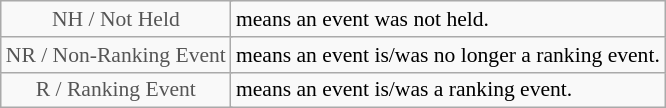<table class="wikitable" style="font-size:90%">
<tr>
<td style="text-align:center; color:#555555;" colspan="4">NH / Not Held</td>
<td>means an event was not held.</td>
</tr>
<tr>
<td style="text-align:center; color:#555555;" colspan="4">NR / Non-Ranking Event</td>
<td>means an event is/was no longer a ranking event.</td>
</tr>
<tr>
<td style="text-align:center; color:#555555;" colspan="4">R / Ranking Event</td>
<td>means an event is/was a ranking event.</td>
</tr>
</table>
